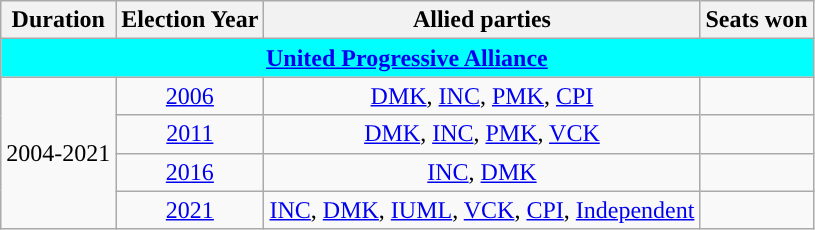<table class="wikitable">
<tr>
<th>Duration</th>
<th>Election Year</th>
<th>Allied parties</th>
<th>Seats won</th>
</tr>
<tr style="text-align:center;">
<th colspan=4 style="text-align:center;vertical-align:middle;background-color:#00FFFF;"><a href='#'>United Progressive Alliance</a></th>
</tr>
<tr style="text-align:center;">
<td rowspan=4>2004-2021</td>
<td><a href='#'>2006</a></td>
<td><a href='#'>DMK</a>, <a href='#'>INC</a>, <a href='#'>PMK</a>, <a href='#'>CPI</a></td>
<td></td>
</tr>
<tr style="text-align:center;">
<td><a href='#'>2011</a></td>
<td><a href='#'>DMK</a>, <a href='#'>INC</a>, <a href='#'>PMK</a>, <a href='#'>VCK</a></td>
<td></td>
</tr>
<tr style="text-align:center;">
<td><a href='#'>2016</a></td>
<td><a href='#'>INC</a>,  <a href='#'>DMK</a></td>
<td></td>
</tr>
<tr style="text-align:center;">
<td><a href='#'>2021</a></td>
<td><a href='#'>INC</a>,  <a href='#'>DMK</a>, <a href='#'>IUML</a>, <a href='#'>VCK</a>, <a href='#'>CPI</a>, <a href='#'>Independent</a></td>
<td></td>
</tr>
</table>
